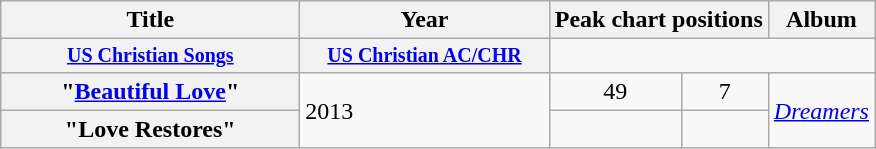<table class="wikitable plainrowheaders" style=text-align:center;>
<tr>
<th scope="col" rowspan="2" style="width:12em;">Title</th>
<th scope="col" rowspan="2">Year</th>
<th scope="col" colspan="2">Peak chart positions</th>
<th scope="col" rowspan="2">Album</th>
</tr>
<tr>
</tr>
<tr style="font-size:smaller;">
<th scope="col" style="width:12em;font-size:100%;"><a href='#'>US Christian Songs</a></th>
<th scope="col" style="width:12em;font-size:100%;"><a href='#'>US Christian AC/CHR</a></th>
</tr>
<tr>
<th scope="row">"<a href='#'>Beautiful Love</a>"</th>
<td rowspan="2" style="text-align:left;">2013</td>
<td>49</td>
<td>7</td>
<td rowspan="2" style="text-align:left"><em><a href='#'>Dreamers</a></em></td>
</tr>
<tr>
<th scope="row">"Love Restores"</th>
<td></td>
<td></td>
</tr>
</table>
